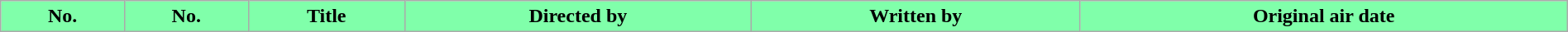<table class="wikitable plainrowheaders" style="width:100%;">
<tr style="color:black;">
<th style="background: #80FFAA;">No.</th>
<th style="background: #80FFAA;">No.</th>
<th style="background: #80FFAA;">Title</th>
<th style="background: #80FFAA;">Directed by</th>
<th style="background: #80FFAA;">Written by</th>
<th style="background: #80FFAA;">Original air date<br>






</th>
</tr>
</table>
